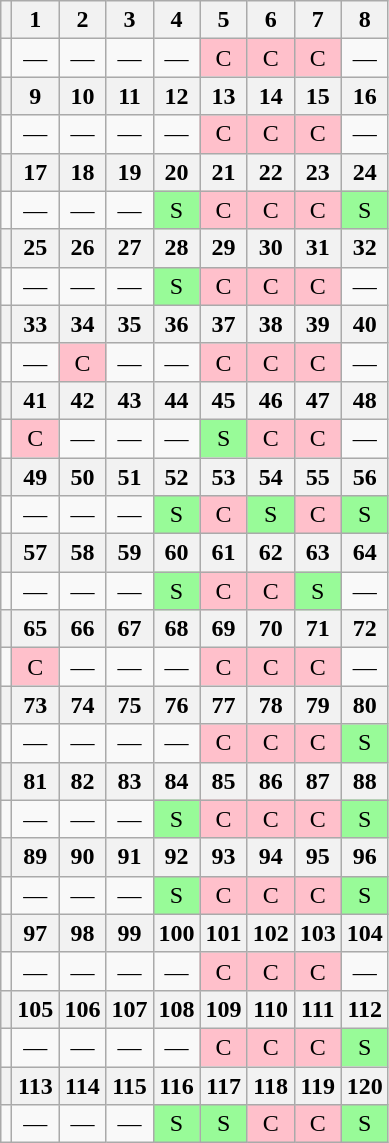<table class="wikitable floatright" style="text-align:center">
<tr>
<th></th>
<th>1</th>
<th>2</th>
<th>3</th>
<th>4</th>
<th>5</th>
<th>6</th>
<th>7</th>
<th>8</th>
</tr>
<tr>
<td></td>
<td>—</td>
<td>—</td>
<td>—</td>
<td>—</td>
<td style="background-color:#FFC0CB">C</td>
<td style="background-color:#FFC0CB">C</td>
<td style="background-color:#FFC0CB">C</td>
<td>—</td>
</tr>
<tr>
<th></th>
<th>9</th>
<th>10</th>
<th>11</th>
<th>12</th>
<th>13</th>
<th>14</th>
<th>15</th>
<th>16</th>
</tr>
<tr>
<td></td>
<td>—</td>
<td>—</td>
<td>—</td>
<td>—</td>
<td style="background-color:#FFC0CB">C</td>
<td style="background-color:#FFC0CB">C</td>
<td style="background-color:#FFC0CB">C</td>
<td>—</td>
</tr>
<tr>
<th></th>
<th>17</th>
<th>18</th>
<th>19</th>
<th>20</th>
<th>21</th>
<th>22</th>
<th>23</th>
<th>24</th>
</tr>
<tr>
<td></td>
<td>—</td>
<td>—</td>
<td>—</td>
<td style="background-color:#98FB98">S</td>
<td style="background-color:#FFC0CB">C</td>
<td style="background-color:#FFC0CB">C</td>
<td style="background-color:#FFC0CB">C</td>
<td style="background-color:#98FB98">S</td>
</tr>
<tr>
<th></th>
<th>25</th>
<th>26</th>
<th>27</th>
<th>28</th>
<th>29</th>
<th>30</th>
<th>31</th>
<th>32</th>
</tr>
<tr>
<td></td>
<td>—</td>
<td>—</td>
<td>—</td>
<td style="background-color:#98FB98">S</td>
<td style="background-color:#FFC0CB">C</td>
<td style="background-color:#FFC0CB">C</td>
<td style="background-color:#FFC0CB">C</td>
<td>—</td>
</tr>
<tr>
<th></th>
<th>33</th>
<th>34</th>
<th>35</th>
<th>36</th>
<th>37</th>
<th>38</th>
<th>39</th>
<th>40</th>
</tr>
<tr>
<td></td>
<td>—</td>
<td style="background-color:#FFC0CB">C</td>
<td>—</td>
<td>—</td>
<td style="background-color:#FFC0CB">C</td>
<td style="background-color:#FFC0CB">C</td>
<td style="background-color:#FFC0CB">C</td>
<td>—</td>
</tr>
<tr>
<th></th>
<th>41</th>
<th>42</th>
<th>43</th>
<th>44</th>
<th>45</th>
<th>46</th>
<th>47</th>
<th>48</th>
</tr>
<tr>
<td></td>
<td style="background-color:#FFC0CB">C</td>
<td>—</td>
<td>—</td>
<td>—</td>
<td style="background-color:#98FB98">S</td>
<td style="background-color:#FFC0CB">C</td>
<td style="background-color:#FFC0CB">C</td>
<td>—</td>
</tr>
<tr>
<th></th>
<th>49</th>
<th>50</th>
<th>51</th>
<th>52</th>
<th>53</th>
<th>54</th>
<th>55</th>
<th>56</th>
</tr>
<tr>
<td></td>
<td>—</td>
<td>—</td>
<td>—</td>
<td style="background-color:#98FB98">S</td>
<td style="background-color:#FFC0CB">C</td>
<td style="background-color:#98FB98">S</td>
<td style="background-color:#FFC0CB">C</td>
<td style="background-color:#98FB98">S</td>
</tr>
<tr>
<th></th>
<th>57</th>
<th>58</th>
<th>59</th>
<th>60</th>
<th>61</th>
<th>62</th>
<th>63</th>
<th>64</th>
</tr>
<tr>
<td></td>
<td>—</td>
<td>—</td>
<td>—</td>
<td style="background-color:#98FB98">S</td>
<td style="background-color:#FFC0CB">C</td>
<td style="background-color:#FFC0CB">C</td>
<td style="background-color:#98FB98">S</td>
<td>—</td>
</tr>
<tr>
<th></th>
<th>65</th>
<th>66</th>
<th>67</th>
<th>68</th>
<th>69</th>
<th>70</th>
<th>71</th>
<th>72</th>
</tr>
<tr>
<td></td>
<td style="background-color:#FFC0CB">C</td>
<td>—</td>
<td>—</td>
<td>—</td>
<td style="background-color:#FFC0CB">C</td>
<td style="background-color:#FFC0CB">C</td>
<td style="background-color:#FFC0CB">C</td>
<td>—</td>
</tr>
<tr>
<th></th>
<th>73</th>
<th>74</th>
<th>75</th>
<th>76</th>
<th>77</th>
<th>78</th>
<th>79</th>
<th>80</th>
</tr>
<tr>
<td></td>
<td>—</td>
<td>—</td>
<td>—</td>
<td>—</td>
<td style="background-color:#FFC0CB">C</td>
<td style="background-color:#FFC0CB">C</td>
<td style="background-color:#FFC0CB">C</td>
<td style="background-color:#98FB98">S</td>
</tr>
<tr>
<th></th>
<th>81</th>
<th>82</th>
<th>83</th>
<th>84</th>
<th>85</th>
<th>86</th>
<th>87</th>
<th>88</th>
</tr>
<tr>
<td></td>
<td>—</td>
<td>—</td>
<td>—</td>
<td style="background-color:#98FB98">S</td>
<td style="background-color:#FFC0CB">C</td>
<td style="background-color:#FFC0CB">C</td>
<td style="background-color:#FFC0CB">C</td>
<td style="background-color:#98FB98">S</td>
</tr>
<tr>
<th></th>
<th>89</th>
<th>90</th>
<th>91</th>
<th>92</th>
<th>93</th>
<th>94</th>
<th>95</th>
<th>96</th>
</tr>
<tr>
<td></td>
<td>—</td>
<td>—</td>
<td>—</td>
<td style="background-color:#98FB98">S</td>
<td style="background-color:#FFC0CB">C</td>
<td style="background-color:#FFC0CB">C</td>
<td style="background-color:#FFC0CB">C</td>
<td style="background-color:#98FB98">S</td>
</tr>
<tr>
<th></th>
<th>97</th>
<th>98</th>
<th>99</th>
<th>100</th>
<th>101</th>
<th>102</th>
<th>103</th>
<th>104</th>
</tr>
<tr>
<td></td>
<td>—</td>
<td>—</td>
<td>—</td>
<td>—</td>
<td style="background-color:#FFC0CB">C</td>
<td style="background-color:#FFC0CB">C</td>
<td style="background-color:#FFC0CB">C</td>
<td>—</td>
</tr>
<tr>
<th></th>
<th>105</th>
<th>106</th>
<th>107</th>
<th>108</th>
<th>109</th>
<th>110</th>
<th>111</th>
<th>112</th>
</tr>
<tr>
<td></td>
<td>—</td>
<td>—</td>
<td>—</td>
<td>—</td>
<td style="background-color:#FFC0CB">C</td>
<td style="background-color:#FFC0CB">C</td>
<td style="background-color:#FFC0CB">C</td>
<td style="background-color:#98FB98">S</td>
</tr>
<tr>
<th></th>
<th>113</th>
<th>114</th>
<th>115</th>
<th>116</th>
<th>117</th>
<th>118</th>
<th>119</th>
<th>120</th>
</tr>
<tr>
<td></td>
<td>—</td>
<td>—</td>
<td>—</td>
<td style="background-color:#98FB98">S</td>
<td style="background-color:#98FB98">S</td>
<td style="background-color:#FFC0CB">C</td>
<td style="background-color:#FFC0CB">C</td>
<td style="background-color:#98FB98">S</td>
</tr>
</table>
